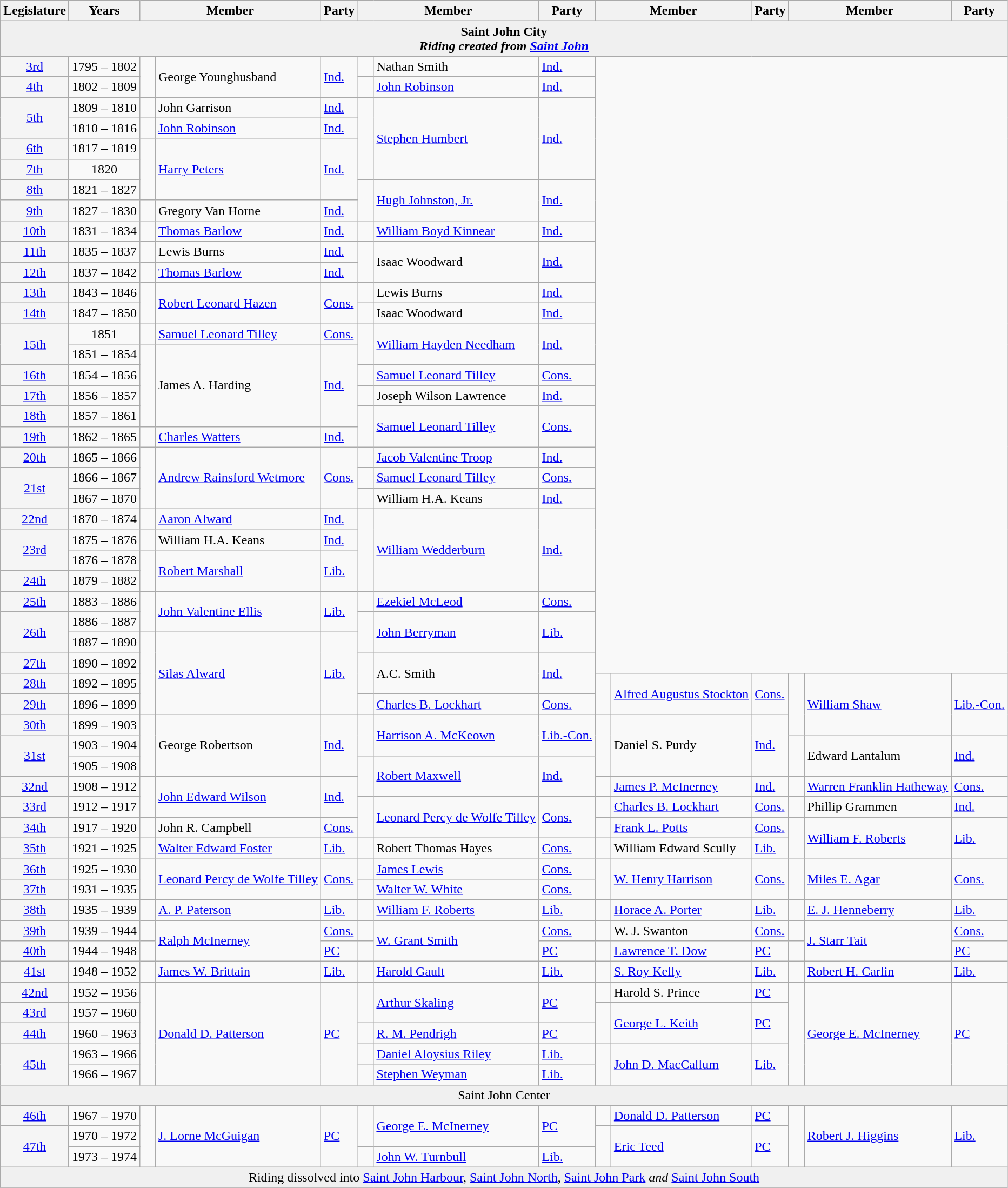<table class="wikitable">
<tr>
<th>Legislature</th>
<th style="width: 80px;">Years</th>
<th colspan="2">Member</th>
<th>Party</th>
<th colspan="2">Member</th>
<th>Party</th>
<th colspan="2">Member</th>
<th>Party</th>
<th colspan="2">Member</th>
<th>Party</th>
</tr>
<tr>
<td bgcolor="#F0F0F0" colspan="14" align="center"><strong>Saint John City</strong><br><strong><em>Riding created from<em> <a href='#'>Saint John</a><strong></td>
</tr>
<tr>
<td bgcolor="whitesmoke" align="center"><a href='#'>3rd</a></td>
<td>1795 – 1802</td>
<td rowspan="2" >   </td>
<td rowspan="2">George Younghusband</td>
<td rowspan="2"><a href='#'>Ind.</a></td>
<td>   </td>
<td>Nathan Smith</td>
<td><a href='#'>Ind.</a></td>
</tr>
<tr>
<td bgcolor="whitesmoke" align="center"><a href='#'>4th</a></td>
<td>1802 – 1809</td>
<td>   </td>
<td><a href='#'>John Robinson</a></td>
<td><a href='#'>Ind.</a></td>
</tr>
<tr>
<td bgcolor="whitesmoke" align="center" rowspan="2"><a href='#'>5th</a></td>
<td>1809 – 1810</td>
<td>   </td>
<td>John Garrison</td>
<td><a href='#'>Ind.</a></td>
<td rowspan="4" >   </td>
<td rowspan="4"><a href='#'>Stephen Humbert</a></td>
<td rowspan="4"><a href='#'>Ind.</a></td>
</tr>
<tr>
<td>1810 – 1816</td>
<td>   </td>
<td><a href='#'>John Robinson</a></td>
<td><a href='#'>Ind.</a></td>
</tr>
<tr>
<td bgcolor="whitesmoke" align="center"><a href='#'>6th</a></td>
<td>1817 – 1819</td>
<td rowspan="3" >   </td>
<td rowspan="3"><a href='#'>Harry Peters</a></td>
<td rowspan="3"><a href='#'>Ind.</a></td>
</tr>
<tr>
<td bgcolor="whitesmoke" align="center"><a href='#'>7th</a></td>
<td align="center">1820</td>
</tr>
<tr>
<td bgcolor="whitesmoke" align="center"><a href='#'>8th</a></td>
<td>1821 – 1827</td>
<td rowspan="2" >   </td>
<td rowspan="2"><a href='#'>Hugh Johnston, Jr.</a></td>
<td rowspan="2"><a href='#'>Ind.</a></td>
</tr>
<tr>
<td bgcolor="whitesmoke" align="center"><a href='#'>9th</a></td>
<td>1827 – 1830</td>
<td>   </td>
<td>Gregory Van Horne</td>
<td><a href='#'>Ind.</a></td>
</tr>
<tr>
<td bgcolor="whitesmoke" align="center"><a href='#'>10th</a></td>
<td>1831 – 1834</td>
<td>   </td>
<td><a href='#'>Thomas Barlow</a></td>
<td><a href='#'>Ind.</a></td>
<td>   </td>
<td><a href='#'>William Boyd Kinnear</a></td>
<td><a href='#'>Ind.</a></td>
</tr>
<tr>
<td bgcolor="whitesmoke" align="center"><a href='#'>11th</a></td>
<td>1835 – 1837</td>
<td>   </td>
<td>Lewis Burns</td>
<td><a href='#'>Ind.</a></td>
<td rowspan="2" >   </td>
<td rowspan="2">Isaac Woodward</td>
<td rowspan="2"><a href='#'>Ind.</a></td>
</tr>
<tr>
<td bgcolor="whitesmoke" align="center"><a href='#'>12th</a></td>
<td>1837 – 1842</td>
<td>   </td>
<td><a href='#'>Thomas Barlow</a></td>
<td><a href='#'>Ind.</a></td>
</tr>
<tr>
<td bgcolor="whitesmoke" align="center"><a href='#'>13th</a></td>
<td>1843 – 1846</td>
<td rowspan="2" >   </td>
<td rowspan="2"><a href='#'>Robert Leonard Hazen</a></td>
<td rowspan="2"><a href='#'>Cons.</a></td>
<td>   </td>
<td>Lewis Burns</td>
<td><a href='#'>Ind.</a></td>
</tr>
<tr>
<td bgcolor="whitesmoke" align="center"><a href='#'>14th</a></td>
<td>1847 – 1850</td>
<td>   </td>
<td>Isaac Woodward</td>
<td><a href='#'>Ind.</a></td>
</tr>
<tr>
<td bgcolor="whitesmoke" align="center" rowspan="2"><a href='#'>15th</a></td>
<td align="center">1851</td>
<td>   </td>
<td><a href='#'>Samuel Leonard Tilley</a></td>
<td><a href='#'>Cons.</a></td>
<td rowspan="2" >   </td>
<td rowspan="2"><a href='#'>William Hayden Needham</a></td>
<td rowspan="2"><a href='#'>Ind.</a></td>
</tr>
<tr>
<td>1851 – 1854</td>
<td rowspan="4" >   </td>
<td rowspan="4">James A. Harding</td>
<td rowspan="4"><a href='#'>Ind.</a></td>
</tr>
<tr>
<td bgcolor="whitesmoke" align="center"><a href='#'>16th</a></td>
<td>1854 – 1856</td>
<td>   </td>
<td><a href='#'>Samuel Leonard Tilley</a></td>
<td><a href='#'>Cons.</a></td>
</tr>
<tr>
<td bgcolor="whitesmoke" align="center"><a href='#'>17th</a></td>
<td>1856 – 1857</td>
<td>   </td>
<td>Joseph Wilson Lawrence</td>
<td><a href='#'>Ind.</a></td>
</tr>
<tr>
<td bgcolor="whitesmoke" align="center"><a href='#'>18th</a></td>
<td>1857 – 1861</td>
<td rowspan="2" >   </td>
<td rowspan="2"><a href='#'>Samuel Leonard Tilley</a></td>
<td rowspan="2"><a href='#'>Cons.</a></td>
</tr>
<tr>
<td bgcolor="whitesmoke" align="center"><a href='#'>19th</a></td>
<td>1862 – 1865</td>
<td>   </td>
<td><a href='#'>Charles Watters</a></td>
<td><a href='#'>Ind.</a></td>
</tr>
<tr>
<td bgcolor="whitesmoke" align="center"><a href='#'>20th</a></td>
<td>1865 – 1866</td>
<td rowspan="3" >   </td>
<td rowspan="3"><a href='#'>Andrew Rainsford Wetmore</a></td>
<td rowspan="3"><a href='#'>Cons.</a></td>
<td>   </td>
<td><a href='#'>Jacob Valentine Troop</a></td>
<td><a href='#'>Ind.</a></td>
</tr>
<tr>
<td bgcolor="whitesmoke" align="center" rowspan="2"><a href='#'>21st</a></td>
<td>1866 – 1867</td>
<td>   </td>
<td><a href='#'>Samuel Leonard Tilley</a></td>
<td><a href='#'>Cons.</a></td>
</tr>
<tr>
<td>1867 – 1870</td>
<td>   </td>
<td>William H.A. Keans</td>
<td><a href='#'>Ind.</a></td>
</tr>
<tr>
<td bgcolor="whitesmoke" align="center"><a href='#'>22nd</a></td>
<td>1870 – 1874</td>
<td>   </td>
<td><a href='#'>Aaron Alward</a></td>
<td><a href='#'>Ind.</a></td>
<td rowspan="4" >   </td>
<td rowspan="4"><a href='#'>William Wedderburn</a></td>
<td rowspan="4"><a href='#'>Ind.</a></td>
</tr>
<tr>
<td bgcolor="whitesmoke" align="center" rowspan="2"><a href='#'>23rd</a></td>
<td>1875 – 1876</td>
<td>   </td>
<td>William H.A. Keans</td>
<td><a href='#'>Ind.</a></td>
</tr>
<tr>
<td>1876 – 1878</td>
<td rowspan="2" >   </td>
<td rowspan="2"><a href='#'>Robert Marshall</a></td>
<td rowspan="2"><a href='#'>Lib.</a></td>
</tr>
<tr>
<td bgcolor="whitesmoke" align="center"><a href='#'>24th</a></td>
<td>1879 – 1882</td>
</tr>
<tr>
<td bgcolor="whitesmoke" align="center"><a href='#'>25th</a></td>
<td>1883 – 1886</td>
<td rowspan="2" >   </td>
<td rowspan="2"><a href='#'>John Valentine Ellis</a></td>
<td rowspan="2"><a href='#'>Lib.</a></td>
<td>   </td>
<td><a href='#'>Ezekiel McLeod</a></td>
<td><a href='#'>Cons.</a></td>
</tr>
<tr>
<td bgcolor="whitesmoke" align="center" rowspan="2"><a href='#'>26th</a></td>
<td>1886 – 1887</td>
<td rowspan="2" >   </td>
<td rowspan="2"><a href='#'>John Berryman</a></td>
<td rowspan="2"><a href='#'>Lib.</a></td>
</tr>
<tr>
<td>1887 – 1890</td>
<td rowspan="4" >   </td>
<td rowspan="4"><a href='#'>Silas Alward</a></td>
<td rowspan="4"><a href='#'>Lib.</a></td>
</tr>
<tr>
<td bgcolor="whitesmoke" align="center"><a href='#'>27th</a></td>
<td>1890 – 1892</td>
<td rowspan="2" >   </td>
<td rowspan="2">A.C. Smith</td>
<td rowspan="2"><a href='#'>Ind.</a></td>
</tr>
<tr>
<td bgcolor="whitesmoke" align="center"><a href='#'>28th</a></td>
<td>1892 – 1895</td>
<td rowspan="2" >   </td>
<td rowspan="2"><a href='#'>Alfred Augustus Stockton</a></td>
<td rowspan="2"><a href='#'>Cons.</a></td>
<td rowspan="3" >   </td>
<td rowspan="3"><a href='#'>William Shaw</a></td>
<td rowspan="3"><a href='#'>Lib.-Con.</a></td>
</tr>
<tr>
<td bgcolor="whitesmoke" align="center"><a href='#'>29th</a></td>
<td>1896 – 1899</td>
<td>   </td>
<td><a href='#'>Charles B. Lockhart</a></td>
<td><a href='#'>Cons.</a></td>
</tr>
<tr>
<td bgcolor="whitesmoke" align="center"><a href='#'>30th</a></td>
<td>1899 – 1903</td>
<td rowspan="3" >   </td>
<td rowspan="3">George Robertson</td>
<td rowspan="3"><a href='#'>Ind.</a></td>
<td rowspan="2" >   </td>
<td rowspan="2"><a href='#'>Harrison A. McKeown</a></td>
<td rowspan="2"><a href='#'>Lib.-Con.</a></td>
<td rowspan="3" >   </td>
<td rowspan="3">Daniel S. Purdy</td>
<td rowspan="3"><a href='#'>Ind.</a></td>
</tr>
<tr>
<td bgcolor="whitesmoke" align="center" rowspan="2"><a href='#'>31st</a></td>
<td>1903 – 1904</td>
<td rowspan="2" >   </td>
<td rowspan="2">Edward Lantalum</td>
<td rowspan="2"><a href='#'>Ind.</a></td>
</tr>
<tr>
<td>1905 – 1908</td>
<td rowspan="2" >   </td>
<td rowspan="2"><a href='#'>Robert Maxwell</a></td>
<td rowspan="2"><a href='#'>Ind.</a></td>
</tr>
<tr>
<td bgcolor="whitesmoke" align="center"><a href='#'>32nd</a></td>
<td>1908 – 1912</td>
<td rowspan="2" >   </td>
<td rowspan="2"><a href='#'>John Edward Wilson</a></td>
<td rowspan="2"><a href='#'>Ind.</a></td>
<td>   </td>
<td><a href='#'>James P. McInerney</a></td>
<td><a href='#'>Ind.</a></td>
<td>   </td>
<td><a href='#'>Warren Franklin Hatheway</a></td>
<td><a href='#'>Cons.</a></td>
</tr>
<tr>
<td bgcolor="whitesmoke" align="center"><a href='#'>33rd</a></td>
<td>1912 – 1917</td>
<td rowspan="2" >   </td>
<td rowspan="2"><a href='#'>Leonard Percy de Wolfe Tilley</a></td>
<td rowspan="2"><a href='#'>Cons.</a></td>
<td>   </td>
<td><a href='#'>Charles B. Lockhart</a></td>
<td><a href='#'>Cons.</a></td>
<td>   </td>
<td>Phillip Grammen</td>
<td><a href='#'>Ind.</a></td>
</tr>
<tr>
<td bgcolor="whitesmoke" align="center"><a href='#'>34th</a></td>
<td>1917 – 1920</td>
<td>   </td>
<td>John R. Campbell</td>
<td><a href='#'>Cons.</a></td>
<td>   </td>
<td><a href='#'>Frank L. Potts</a></td>
<td><a href='#'>Cons.</a></td>
<td rowspan="2" >   </td>
<td rowspan="2"><a href='#'>William F. Roberts</a></td>
<td rowspan="2"><a href='#'>Lib.</a></td>
</tr>
<tr>
<td bgcolor="whitesmoke" align="center"><a href='#'>35th</a></td>
<td>1921 – 1925</td>
<td>   </td>
<td><a href='#'>Walter Edward Foster</a></td>
<td><a href='#'>Lib.</a></td>
<td>   </td>
<td>Robert Thomas Hayes</td>
<td><a href='#'>Cons.</a></td>
<td>   </td>
<td>William Edward Scully</td>
<td><a href='#'>Lib.</a></td>
</tr>
<tr>
<td bgcolor="whitesmoke" align="center"><a href='#'>36th</a></td>
<td>1925 – 1930</td>
<td rowspan="2" >   </td>
<td rowspan="2"><a href='#'>Leonard Percy de Wolfe Tilley</a></td>
<td rowspan="2"><a href='#'>Cons.</a></td>
<td>   </td>
<td><a href='#'>James Lewis</a></td>
<td><a href='#'>Cons.</a></td>
<td rowspan="2" >   </td>
<td rowspan="2"><a href='#'>W. Henry Harrison</a></td>
<td rowspan="2"><a href='#'>Cons.</a></td>
<td rowspan="2" >   </td>
<td rowspan="2"><a href='#'>Miles E. Agar</a></td>
<td rowspan="2"><a href='#'>Cons.</a></td>
</tr>
<tr>
<td bgcolor="whitesmoke" align="center"><a href='#'>37th</a></td>
<td>1931 – 1935</td>
<td>   </td>
<td><a href='#'>Walter W. White</a></td>
<td><a href='#'>Cons.</a></td>
</tr>
<tr>
<td bgcolor="whitesmoke" align="center"><a href='#'>38th</a></td>
<td>1935 – 1939</td>
<td>   </td>
<td><a href='#'>A. P. Paterson</a></td>
<td><a href='#'>Lib.</a></td>
<td>   </td>
<td><a href='#'>William F. Roberts</a></td>
<td><a href='#'>Lib.</a></td>
<td>   </td>
<td><a href='#'>Horace A. Porter</a></td>
<td><a href='#'>Lib.</a></td>
<td>   </td>
<td><a href='#'>E. J. Henneberry</a></td>
<td><a href='#'>Lib.</a></td>
</tr>
<tr>
<td bgcolor="whitesmoke" align="center"><a href='#'>39th</a></td>
<td>1939 – 1944</td>
<td>   </td>
<td rowspan="2"><a href='#'>Ralph McInerney</a></td>
<td><a href='#'>Cons.</a></td>
<td>   </td>
<td rowspan="2"><a href='#'>W. Grant Smith</a></td>
<td><a href='#'>Cons.</a></td>
<td>   </td>
<td>W. J. Swanton</td>
<td><a href='#'>Cons.</a></td>
<td>   </td>
<td rowspan="2"><a href='#'>J. Starr Tait</a></td>
<td><a href='#'>Cons.</a></td>
</tr>
<tr>
<td bgcolor="whitesmoke" align="center"><a href='#'>40th</a></td>
<td>1944 – 1948</td>
<td>   </td>
<td><a href='#'>PC</a></td>
<td>   </td>
<td><a href='#'>PC</a></td>
<td>   </td>
<td><a href='#'>Lawrence T. Dow</a></td>
<td><a href='#'>PC</a></td>
<td>   </td>
<td><a href='#'>PC</a></td>
</tr>
<tr>
<td bgcolor="whitesmoke" align="center"><a href='#'>41st</a></td>
<td>1948 – 1952</td>
<td>   </td>
<td><a href='#'>James W. Brittain</a></td>
<td><a href='#'>Lib.</a></td>
<td>   </td>
<td><a href='#'>Harold Gault</a></td>
<td><a href='#'>Lib.</a></td>
<td>   </td>
<td><a href='#'>S. Roy Kelly</a></td>
<td><a href='#'>Lib.</a></td>
<td>   </td>
<td><a href='#'>Robert H. Carlin</a></td>
<td><a href='#'>Lib.</a></td>
</tr>
<tr>
<td bgcolor="whitesmoke" align="center"><a href='#'>42nd</a></td>
<td>1952 – 1956</td>
<td rowspan="5" >   </td>
<td rowspan="5"><a href='#'>Donald D. Patterson</a></td>
<td rowspan="5"><a href='#'>PC</a></td>
<td rowspan="2" >   </td>
<td rowspan="2"><a href='#'>Arthur Skaling</a></td>
<td rowspan="2"><a href='#'>PC</a></td>
<td>   </td>
<td>Harold S. Prince</td>
<td><a href='#'>PC</a></td>
<td rowspan="5" >   </td>
<td rowspan="5"><a href='#'>George E. McInerney</a></td>
<td rowspan="5"><a href='#'>PC</a></td>
</tr>
<tr>
<td bgcolor="whitesmoke" align="center"><a href='#'>43rd</a></td>
<td>1957 – 1960</td>
<td rowspan="2" >   </td>
<td rowspan="2"><a href='#'>George L. Keith</a></td>
<td rowspan="2"><a href='#'>PC</a></td>
</tr>
<tr>
<td bgcolor="whitesmoke" align="center"><a href='#'>44th</a></td>
<td>1960 – 1963</td>
<td>   </td>
<td><a href='#'>R. M. Pendrigh</a></td>
<td><a href='#'>PC</a></td>
</tr>
<tr>
<td bgcolor="whitesmoke" align="center" rowspan="2"><a href='#'>45th</a></td>
<td>1963 – 1966</td>
<td>   </td>
<td><a href='#'>Daniel Aloysius Riley</a></td>
<td><a href='#'>Lib.</a></td>
<td rowspan="2" >   </td>
<td rowspan="2"><a href='#'>John D. MacCallum</a></td>
<td rowspan="2"><a href='#'>Lib.</a></td>
</tr>
<tr>
<td>1966 – 1967</td>
<td>   </td>
<td><a href='#'>Stephen Weyman</a></td>
<td><a href='#'>Lib.</a></td>
</tr>
<tr>
<td bgcolor="#F0F0F0" colspan="14" align="center"></strong>Saint John Center<strong></td>
</tr>
<tr>
<td bgcolor="whitesmoke" align="center"><a href='#'>46th</a></td>
<td>1967 – 1970</td>
<td rowspan="3" >   </td>
<td rowspan="3"><a href='#'>J. Lorne McGuigan</a></td>
<td rowspan="3"><a href='#'>PC</a></td>
<td rowspan="2" >   </td>
<td rowspan="2"><a href='#'>George E. McInerney</a></td>
<td rowspan="2"><a href='#'>PC</a></td>
<td>   </td>
<td><a href='#'>Donald D. Patterson</a></td>
<td><a href='#'>PC</a></td>
<td rowspan="3" >   </td>
<td rowspan="3"><a href='#'>Robert J. Higgins</a></td>
<td rowspan="3"><a href='#'>Lib.</a></td>
</tr>
<tr>
<td bgcolor="whitesmoke" align="center" rowspan="2"><a href='#'>47th</a></td>
<td>1970 – 1972</td>
<td rowspan="2" >   </td>
<td rowspan="2"><a href='#'>Eric Teed</a></td>
<td rowspan="2"><a href='#'>PC</a></td>
</tr>
<tr>
<td>1973 – 1974</td>
<td>   </td>
<td><a href='#'>John W. Turnbull</a></td>
<td><a href='#'>Lib.</a></td>
</tr>
<tr>
<td bgcolor="#F0F0F0" colspan="14" align="center"></em></strong>Riding dissolved into</em> <a href='#'>Saint John Harbour</a>, <a href='#'>Saint John North</a>, <a href='#'>Saint John Park</a> <em>and</em> <a href='#'>Saint John South</a></strong></td>
</tr>
<tr>
</tr>
</table>
